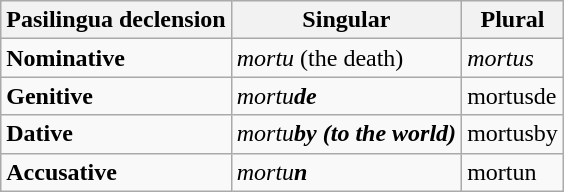<table class="wikitable">
<tr>
<th>Pasilingua declension</th>
<th>Singular</th>
<th>Plural</th>
</tr>
<tr>
<td><strong>Nominative</strong></td>
<td><em>mortu</em> (the death)</td>
<td><em>mortus</em></td>
</tr>
<tr>
<td><strong>Genitive</strong></td>
<td><em>mortu<strong>de<strong><em></td>
<td></em>mortus</strong>de</em></strong></td>
</tr>
<tr>
<td><strong>Dative</strong></td>
<td><em>mortu<strong>by<strong><em> (to the world)</td>
<td></em>mortus</strong>by</em></strong></td>
</tr>
<tr>
<td><strong>Accusative</strong></td>
<td><em>mortu<strong>n<strong><em></td>
<td></em>mortu</strong>n</em></strong></td>
</tr>
</table>
